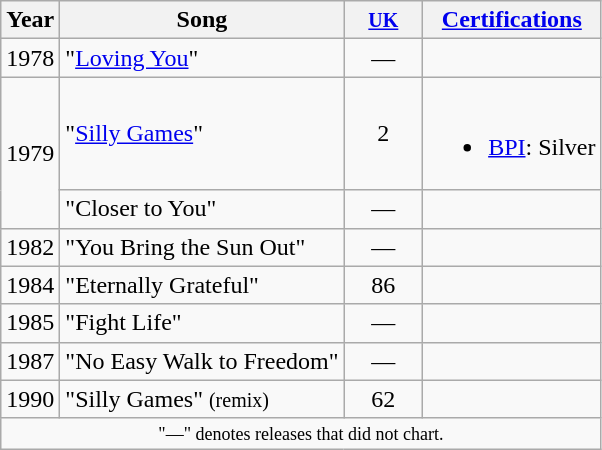<table class="wikitable">
<tr>
<th>Year</th>
<th>Song</th>
<th style="width:45px;"><small><a href='#'>UK</a></small><br></th>
<th><a href='#'>Certifications</a></th>
</tr>
<tr>
<td rowspan="1">1978</td>
<td>"<a href='#'>Loving You</a>"</td>
<td align=center>—</td>
<td></td>
</tr>
<tr>
<td rowspan="2">1979</td>
<td>"<a href='#'>Silly Games</a>"</td>
<td align=center>2</td>
<td><br><ul><li><a href='#'>BPI</a>: Silver</li></ul></td>
</tr>
<tr>
<td>"Closer to You"</td>
<td align=center>—</td>
<td></td>
</tr>
<tr>
<td rowspan="1">1982</td>
<td>"You Bring the Sun Out"</td>
<td align=center>—</td>
<td></td>
</tr>
<tr>
<td rowspan="1">1984</td>
<td>"Eternally Grateful"</td>
<td align=center>86</td>
<td></td>
</tr>
<tr>
<td rowspan="1">1985</td>
<td>"Fight Life"</td>
<td align=center>—</td>
<td></td>
</tr>
<tr>
<td rowspan="1">1987</td>
<td>"No Easy Walk to Freedom"</td>
<td align=center>―</td>
<td></td>
</tr>
<tr>
<td rowspan="1">1990</td>
<td>"Silly Games" <small>(remix)</small></td>
<td align=center>62</td>
<td></td>
</tr>
<tr>
<td colspan="7" style="text-align:center; font-size:9pt;">"—" denotes releases that did not chart.</td>
</tr>
</table>
